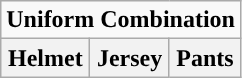<table class="wikitable">
<tr>
<td align="center" Colspan="3"><strong>Uniform Combination</strong></td>
</tr>
<tr align="center">
<th>Helmet</th>
<th>Jersey</th>
<th>Pants</th>
</tr>
</table>
